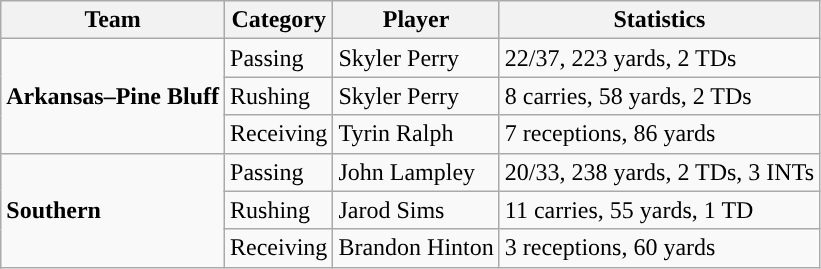<table class="wikitable" style="float: left;">
<tr>
<th>Team</th>
<th>Category</th>
<th>Player</th>
<th>Statistics</th>
</tr>
<tr>
<td rowspan=3><strong>Arkansas–Pine Bluff</strong></td>
<td>Passing</td>
<td>Skyler Perry</td>
<td>22/37, 223 yards, 2 TDs</td>
</tr>
<tr>
<td>Rushing</td>
<td>Skyler Perry</td>
<td>8 carries, 58 yards, 2 TDs</td>
</tr>
<tr>
<td>Receiving</td>
<td>Tyrin Ralph</td>
<td>7 receptions, 86 yards</td>
</tr>
<tr>
<td rowspan=3><strong>Southern</strong></td>
<td>Passing</td>
<td>John Lampley</td>
<td>20/33, 238 yards, 2 TDs, 3 INTs</td>
</tr>
<tr>
<td>Rushing</td>
<td>Jarod Sims</td>
<td>11 carries, 55 yards, 1 TD</td>
</tr>
<tr>
<td>Receiving</td>
<td>Brandon Hinton</td>
<td>3 receptions, 60 yards</td>
</tr>
</table>
